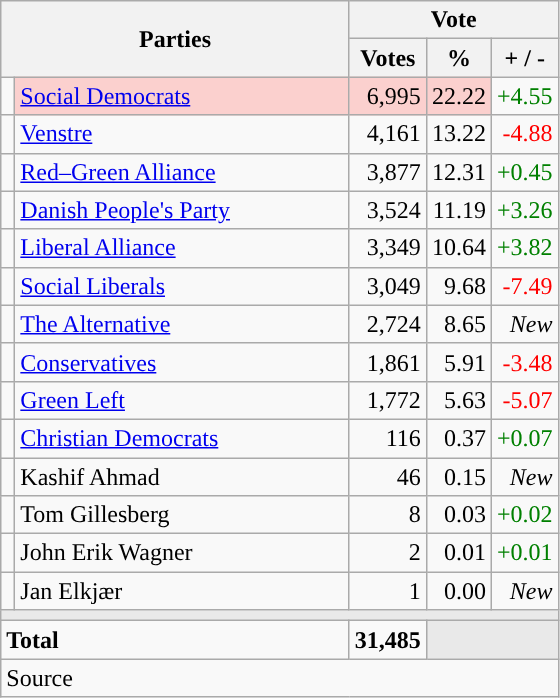<table class="wikitable" style="text-align:right;">
<tr>
<th style="text-align:centre;" rowspan="2" colspan="2" width="225">Parties</th>
<th colspan="3">Vote</th>
</tr>
<tr>
<th width="15">Votes</th>
<th width="15">%</th>
<th width="15">+ / -</th>
</tr>
<tr>
<td width="2" style="color:inherit;background:"></td>
<td bgcolor=#fbd0ce  align="left"><a href='#'>Social Democrats</a></td>
<td bgcolor=#fbd0ce>6,995</td>
<td bgcolor=#fbd0ce>22.22</td>
<td style=color:green;>+4.55</td>
</tr>
<tr>
<td width="2" style="color:inherit;background:"></td>
<td align="left"><a href='#'>Venstre</a></td>
<td>4,161</td>
<td>13.22</td>
<td style=color:red;>-4.88</td>
</tr>
<tr>
<td width="2" style="color:inherit;background:"></td>
<td align="left"><a href='#'>Red–Green Alliance</a></td>
<td>3,877</td>
<td>12.31</td>
<td style=color:green;>+0.45</td>
</tr>
<tr>
<td width="2" style="color:inherit;background:"></td>
<td align="left"><a href='#'>Danish People's Party</a></td>
<td>3,524</td>
<td>11.19</td>
<td style=color:green;>+3.26</td>
</tr>
<tr>
<td width="2" style="color:inherit;background:"></td>
<td align="left"><a href='#'>Liberal Alliance</a></td>
<td>3,349</td>
<td>10.64</td>
<td style=color:green;>+3.82</td>
</tr>
<tr>
<td width="2" style="color:inherit;background:"></td>
<td align="left"><a href='#'>Social Liberals</a></td>
<td>3,049</td>
<td>9.68</td>
<td style=color:red;>-7.49</td>
</tr>
<tr>
<td width="2" style="color:inherit;background:"></td>
<td align="left"><a href='#'>The Alternative</a></td>
<td>2,724</td>
<td>8.65</td>
<td><em>New</em></td>
</tr>
<tr>
<td width="2" style="color:inherit;background:"></td>
<td align="left"><a href='#'>Conservatives</a></td>
<td>1,861</td>
<td>5.91</td>
<td style=color:red;>-3.48</td>
</tr>
<tr>
<td width="2" style="color:inherit;background:"></td>
<td align="left"><a href='#'>Green Left</a></td>
<td>1,772</td>
<td>5.63</td>
<td style=color:red;>-5.07</td>
</tr>
<tr>
<td width="2" style="color:inherit;background:"></td>
<td align="left"><a href='#'>Christian Democrats</a></td>
<td>116</td>
<td>0.37</td>
<td style=color:green;>+0.07</td>
</tr>
<tr>
<td width="2" style="color:inherit;background:"></td>
<td align="left">Kashif Ahmad</td>
<td>46</td>
<td>0.15</td>
<td><em>New</em></td>
</tr>
<tr>
<td width="2" style="color:inherit;background:"></td>
<td align="left">Tom Gillesberg</td>
<td>8</td>
<td>0.03</td>
<td style=color:green;>+0.02</td>
</tr>
<tr>
<td width="2" style="color:inherit;background:"></td>
<td align="left">John Erik Wagner</td>
<td>2</td>
<td>0.01</td>
<td style=color:green;>+0.01</td>
</tr>
<tr>
<td width="2" style="color:inherit;background:"></td>
<td align="left">Jan Elkjær</td>
<td>1</td>
<td>0.00</td>
<td><em>New</em></td>
</tr>
<tr>
<td colspan="7" bgcolor="#E9E9E9"></td>
</tr>
<tr>
<td align="left" colspan="2"><strong>Total</strong></td>
<td><strong>31,485</strong></td>
<td bgcolor="#E9E9E9" colspan="2"></td>
</tr>
<tr>
<td align="left" colspan="6">Source</td>
</tr>
</table>
